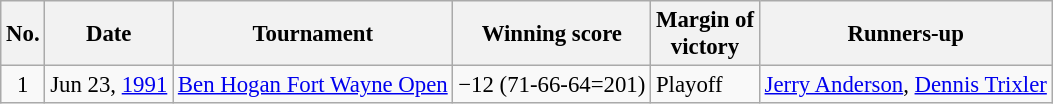<table class="wikitable" style="font-size:95%;">
<tr>
<th>No.</th>
<th>Date</th>
<th>Tournament</th>
<th>Winning score</th>
<th>Margin of<br>victory</th>
<th>Runners-up</th>
</tr>
<tr>
<td align=center>1</td>
<td align=right>Jun 23, <a href='#'>1991</a></td>
<td><a href='#'>Ben Hogan Fort Wayne Open</a></td>
<td>−12 (71-66-64=201)</td>
<td>Playoff</td>
<td> <a href='#'>Jerry Anderson</a>,  <a href='#'>Dennis Trixler</a></td>
</tr>
</table>
